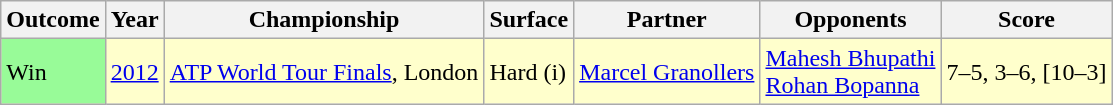<table class="sortable wikitable">
<tr>
<th>Outcome</th>
<th>Year</th>
<th>Championship</th>
<th>Surface</th>
<th>Partner</th>
<th>Opponents</th>
<th class="unsortable">Score</th>
</tr>
<tr bgcolor=#ffffcc>
<td bgcolor=98fb98>Win</td>
<td><a href='#'>2012</a></td>
<td><a href='#'>ATP World Tour Finals</a>, London</td>
<td>Hard (i)</td>
<td> <a href='#'>Marcel Granollers</a></td>
<td> <a href='#'>Mahesh Bhupathi</a><br> <a href='#'>Rohan Bopanna</a></td>
<td>7–5, 3–6, [10–3]</td>
</tr>
</table>
